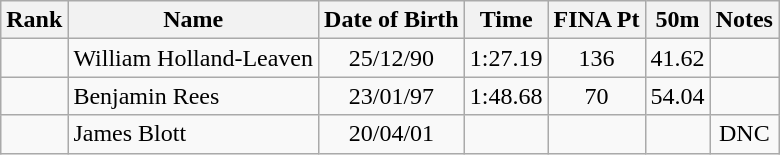<table class="wikitable sortable" style="text-align:center">
<tr>
<th>Rank</th>
<th>Name</th>
<th>Date of Birth</th>
<th>Time</th>
<th>FINA Pt</th>
<th>50m</th>
<th>Notes</th>
</tr>
<tr>
<td></td>
<td align=left> William Holland-Leaven</td>
<td>25/12/90</td>
<td>1:27.19</td>
<td>136</td>
<td>41.62</td>
<td></td>
</tr>
<tr>
<td></td>
<td align=left> Benjamin Rees</td>
<td>23/01/97</td>
<td>1:48.68</td>
<td>70</td>
<td>54.04</td>
<td></td>
</tr>
<tr>
<td></td>
<td align=left> James Blott</td>
<td>20/04/01</td>
<td></td>
<td></td>
<td></td>
<td>DNC</td>
</tr>
</table>
